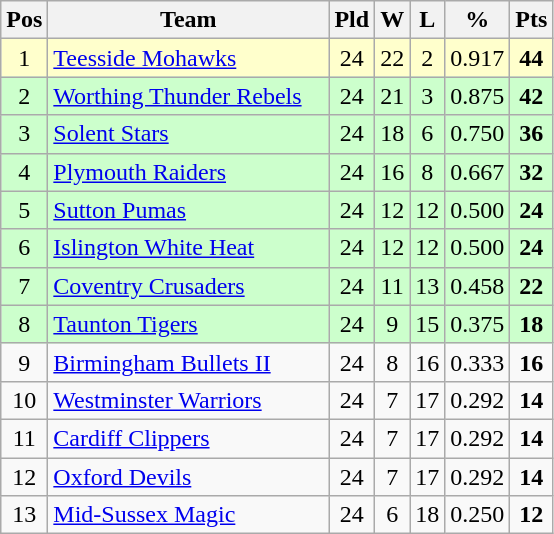<table class="wikitable" style="text-align: center;">
<tr>
<th>Pos</th>
<th scope="col" style="width: 180px;">Team</th>
<th>Pld</th>
<th>W</th>
<th>L</th>
<th>%</th>
<th>Pts</th>
</tr>
<tr style="background: #ffffcc;">
<td>1</td>
<td style="text-align:left;"><a href='#'>Teesside Mohawks</a></td>
<td>24</td>
<td>22</td>
<td>2</td>
<td>0.917</td>
<td><strong>44</strong></td>
</tr>
<tr style="background: #ccffcc;">
<td>2</td>
<td style="text-align:left;"><a href='#'>Worthing Thunder Rebels</a></td>
<td>24</td>
<td>21</td>
<td>3</td>
<td>0.875</td>
<td><strong>42</strong></td>
</tr>
<tr style="background: #ccffcc;">
<td>3</td>
<td style="text-align:left;"><a href='#'>Solent Stars</a></td>
<td>24</td>
<td>18</td>
<td>6</td>
<td>0.750</td>
<td><strong>36</strong></td>
</tr>
<tr style="background: #ccffcc;">
<td>4</td>
<td style="text-align:left;"><a href='#'>Plymouth Raiders</a></td>
<td>24</td>
<td>16</td>
<td>8</td>
<td>0.667</td>
<td><strong>32</strong></td>
</tr>
<tr style="background: #ccffcc;">
<td>5</td>
<td style="text-align:left;"><a href='#'>Sutton Pumas</a></td>
<td>24</td>
<td>12</td>
<td>12</td>
<td>0.500</td>
<td><strong>24</strong></td>
</tr>
<tr style="background: #ccffcc;">
<td>6</td>
<td style="text-align:left;"><a href='#'>Islington White Heat</a></td>
<td>24</td>
<td>12</td>
<td>12</td>
<td>0.500</td>
<td><strong>24</strong></td>
</tr>
<tr style="background: #ccffcc;">
<td>7</td>
<td style="text-align:left;"><a href='#'>Coventry Crusaders</a></td>
<td>24</td>
<td>11</td>
<td>13</td>
<td>0.458</td>
<td><strong>22</strong></td>
</tr>
<tr style="background: #ccffcc;">
<td>8</td>
<td style="text-align:left;"><a href='#'>Taunton Tigers</a></td>
<td>24</td>
<td>9</td>
<td>15</td>
<td>0.375</td>
<td><strong>18</strong></td>
</tr>
<tr style="background: ;">
<td>9</td>
<td style="text-align:left;"><a href='#'>Birmingham Bullets II</a></td>
<td>24</td>
<td>8</td>
<td>16</td>
<td>0.333</td>
<td><strong>16</strong></td>
</tr>
<tr style="background: ;">
<td>10</td>
<td style="text-align:left;"><a href='#'>Westminster Warriors</a></td>
<td>24</td>
<td>7</td>
<td>17</td>
<td>0.292</td>
<td><strong>14</strong></td>
</tr>
<tr style="background: ;">
<td>11</td>
<td style="text-align:left;"><a href='#'>Cardiff Clippers</a></td>
<td>24</td>
<td>7</td>
<td>17</td>
<td>0.292</td>
<td><strong>14</strong></td>
</tr>
<tr style="background: ;">
<td>12</td>
<td style="text-align:left;"><a href='#'>Oxford Devils</a></td>
<td>24</td>
<td>7</td>
<td>17</td>
<td>0.292</td>
<td><strong>14</strong></td>
</tr>
<tr style="background: ;">
<td>13</td>
<td style="text-align:left;"><a href='#'>Mid-Sussex Magic</a></td>
<td>24</td>
<td>6</td>
<td>18</td>
<td>0.250</td>
<td><strong>12</strong></td>
</tr>
</table>
